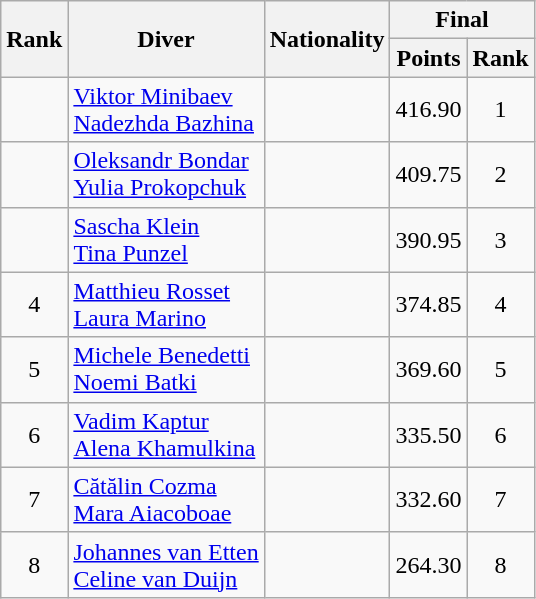<table class="wikitable" style="text-align:center">
<tr>
<th rowspan=2>Rank</th>
<th rowspan=2>Diver</th>
<th rowspan=2>Nationality</th>
<th colspan="2">Final</th>
</tr>
<tr>
<th>Points</th>
<th>Rank</th>
</tr>
<tr>
<td></td>
<td align=left><a href='#'>Viktor Minibaev</a><br><a href='#'>Nadezhda Bazhina</a></td>
<td align=left></td>
<td>416.90</td>
<td>1</td>
</tr>
<tr>
<td></td>
<td align=left><a href='#'>Oleksandr Bondar</a><br><a href='#'>Yulia Prokopchuk</a></td>
<td align=left></td>
<td>409.75</td>
<td>2</td>
</tr>
<tr>
<td></td>
<td align=left><a href='#'>Sascha Klein</a><br><a href='#'>Tina Punzel</a></td>
<td align=left></td>
<td>390.95</td>
<td>3</td>
</tr>
<tr>
<td>4</td>
<td align=left><a href='#'>Matthieu Rosset</a><br><a href='#'>Laura Marino</a></td>
<td align=left></td>
<td>374.85</td>
<td>4</td>
</tr>
<tr>
<td>5</td>
<td align=left><a href='#'>Michele Benedetti</a><br><a href='#'>Noemi Batki</a></td>
<td align=left></td>
<td>369.60</td>
<td>5</td>
</tr>
<tr>
<td>6</td>
<td align=left><a href='#'>Vadim Kaptur</a><br><a href='#'>Alena Khamulkina</a></td>
<td align=left></td>
<td>335.50</td>
<td>6</td>
</tr>
<tr>
<td>7</td>
<td align=left><a href='#'>Cătălin Cozma</a><br><a href='#'>Mara Aiacoboae</a></td>
<td align=left></td>
<td>332.60</td>
<td>7</td>
</tr>
<tr>
<td>8</td>
<td align=left><a href='#'>Johannes van Etten</a><br><a href='#'>Celine van Duijn</a></td>
<td align=left></td>
<td>264.30</td>
<td>8</td>
</tr>
</table>
